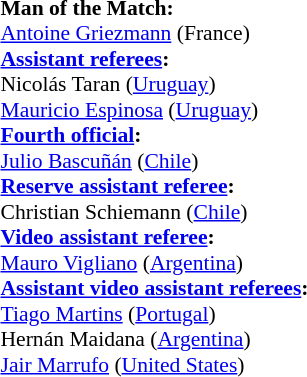<table style="width:100%; font-size:90%;">
<tr>
<td><br><strong>Man of the Match:</strong>
<br><a href='#'>Antoine Griezmann</a> (France)<br><strong><a href='#'>Assistant referees</a>:</strong>
<br>Nicolás Taran (<a href='#'>Uruguay</a>)
<br><a href='#'>Mauricio Espinosa</a> (<a href='#'>Uruguay</a>)
<br><strong><a href='#'>Fourth official</a>:</strong>
<br><a href='#'>Julio Bascuñán</a> (<a href='#'>Chile</a>)
<br><strong><a href='#'>Reserve assistant referee</a>:</strong>
<br>Christian Schiemann (<a href='#'>Chile</a>)
<br><strong><a href='#'>Video assistant referee</a>:</strong>
<br><a href='#'>Mauro Vigliano</a> (<a href='#'>Argentina</a>)
<br><strong><a href='#'>Assistant video assistant referees</a>:</strong>
<br><a href='#'>Tiago Martins</a> (<a href='#'>Portugal</a>)
<br>Hernán Maidana (<a href='#'>Argentina</a>)
<br><a href='#'>Jair Marrufo</a> (<a href='#'>United States</a>)</td>
</tr>
</table>
